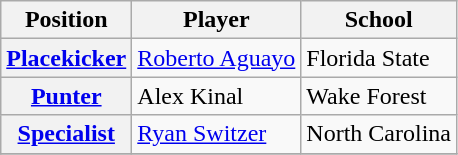<table class="wikitable">
<tr>
<th>Position</th>
<th>Player</th>
<th>School</th>
</tr>
<tr>
<th rowspan="1"><a href='#'>Placekicker</a></th>
<td><a href='#'>Roberto Aguayo</a></td>
<td>Florida State</td>
</tr>
<tr>
<th rowspan="1"><a href='#'>Punter</a></th>
<td>Alex Kinal</td>
<td>Wake Forest</td>
</tr>
<tr>
<th rowspan="1"><a href='#'>Specialist</a></th>
<td><a href='#'>Ryan Switzer</a></td>
<td>North Carolina</td>
</tr>
<tr>
</tr>
</table>
